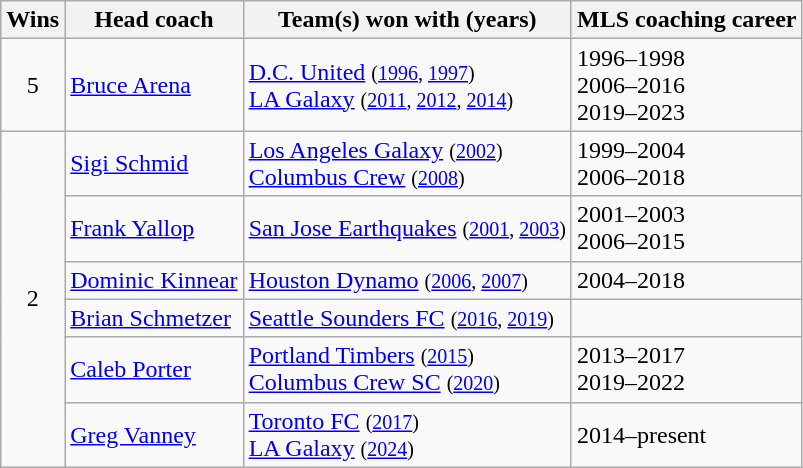<table class="wikitable sortable" style="font-size:100%">
<tr>
<th>Wins</th>
<th>Head coach</th>
<th>Team(s) won with (years)</th>
<th>MLS coaching career</th>
</tr>
<tr>
<td align=center>5</td>
<td><a href='#'>Bruce Arena</a></td>
<td><a href='#'>D.C. United</a> <small>(<a href='#'>1996</a>, <a href='#'>1997</a>)</small><br><a href='#'>LA Galaxy</a> <small>(<a href='#'>2011</a>, <a href='#'>2012</a>, <a href='#'>2014</a>)</small></td>
<td>1996–1998<br>2006–2016<br>2019–2023</td>
</tr>
<tr>
<td align=center rowspan=6>2</td>
<td><a href='#'>Sigi Schmid</a></td>
<td><a href='#'>Los Angeles Galaxy</a> <small>(<a href='#'>2002</a>)</small><br><a href='#'>Columbus Crew</a> <small>(<a href='#'>2008</a>)</small></td>
<td>1999–2004<br>2006–2018</td>
</tr>
<tr>
<td><a href='#'>Frank Yallop</a></td>
<td><a href='#'>San Jose Earthquakes</a> <small>(<a href='#'>2001</a>, <a href='#'>2003</a>)</small></td>
<td>2001–2003<br>2006–2015</td>
</tr>
<tr>
<td><a href='#'>Dominic Kinnear</a></td>
<td><a href='#'>Houston Dynamo</a> <small>(<a href='#'>2006</a>, <a href='#'>2007</a>)</small></td>
<td>2004–2018</td>
</tr>
<tr>
<td><a href='#'>Brian Schmetzer</a></td>
<td><a href='#'>Seattle Sounders FC</a> <small>(<a href='#'>2016</a>, <a href='#'>2019</a>)</small></td>
<td></td>
</tr>
<tr>
<td><a href='#'>Caleb Porter</a></td>
<td><a href='#'>Portland Timbers</a> <small>(<a href='#'>2015</a>)</small><br><a href='#'>Columbus Crew SC</a> <small>(<a href='#'>2020</a>)</small></td>
<td>2013–2017<br>2019–2022</td>
</tr>
<tr>
<td><a href='#'>Greg Vanney</a></td>
<td><a href='#'>Toronto FC</a> <small>(<a href='#'>2017</a>)</small><br><a href='#'>LA Galaxy</a> <small>(<a href='#'>2024</a>)</small></td>
<td>2014–present</td>
</tr>
</table>
